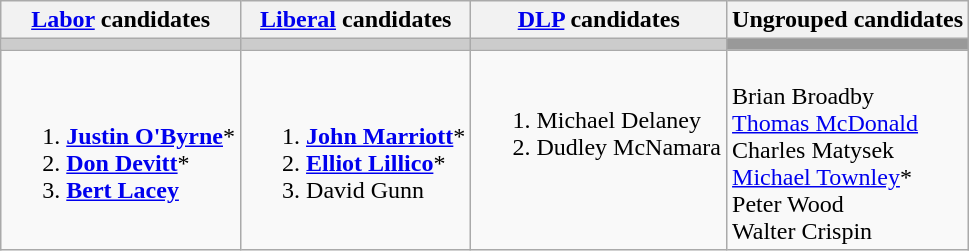<table class="wikitable">
<tr>
<th><a href='#'>Labor</a> candidates</th>
<th><a href='#'>Liberal</a> candidates</th>
<th><a href='#'>DLP</a> candidates</th>
<th>Ungrouped candidates</th>
</tr>
<tr bgcolor="#cccccc">
<td></td>
<td></td>
<td></td>
<td bgcolor="#999999"></td>
</tr>
<tr>
<td><br><ol><li><strong><a href='#'>Justin O'Byrne</a></strong>*</li><li><strong><a href='#'>Don Devitt</a></strong>*</li><li><strong><a href='#'>Bert Lacey</a></strong></li></ol></td>
<td><br><ol><li><strong><a href='#'>John Marriott</a></strong>*</li><li><strong><a href='#'>Elliot Lillico</a></strong>*</li><li>David Gunn</li></ol></td>
<td valign=top><br><ol><li>Michael Delaney</li><li>Dudley McNamara</li></ol></td>
<td><br>Brian Broadby<br>
<a href='#'>Thomas McDonald</a><br>
Charles Matysek<br>
<a href='#'>Michael Townley</a>*<br>
Peter Wood<br>
Walter Crispin</td>
</tr>
</table>
